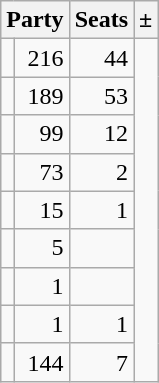<table class=wikitable>
<tr>
<th colspan=2 align=center>Party</th>
<th valign=top>Seats</th>
<th valign=top>±</th>
</tr>
<tr>
<td></td>
<td align=right>216</td>
<td align=right>44</td>
</tr>
<tr>
<td></td>
<td align=right>189</td>
<td align=right>53</td>
</tr>
<tr>
<td></td>
<td align=right>99</td>
<td align=right>12</td>
</tr>
<tr>
<td></td>
<td align=right>73</td>
<td align=right>2</td>
</tr>
<tr>
<td></td>
<td align=right>15</td>
<td align=right>1</td>
</tr>
<tr>
<td></td>
<td align=right>5</td>
<td align=right></td>
</tr>
<tr>
<td></td>
<td align=right>1</td>
<td align=right></td>
</tr>
<tr>
<td></td>
<td align=right>1</td>
<td align=right>1</td>
</tr>
<tr>
<td></td>
<td align=right>144</td>
<td align=right>7</td>
</tr>
</table>
